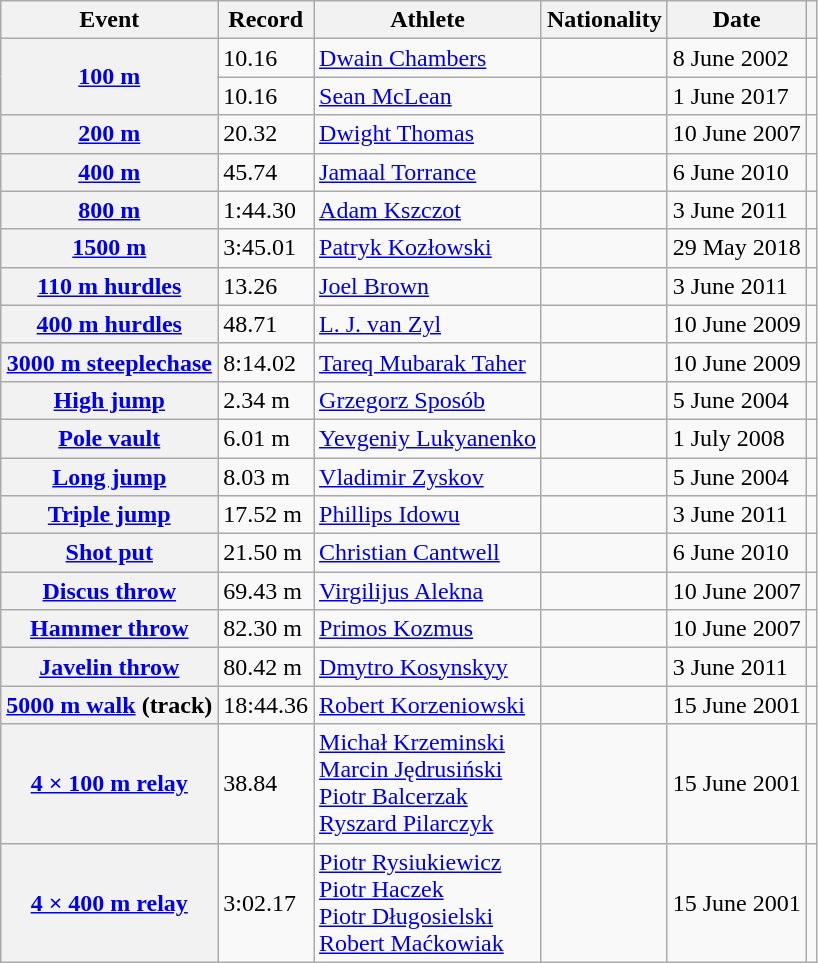<table class="wikitable plainrowheaders sticky-header">
<tr>
<th scope="col">Event</th>
<th scope="col">Record</th>
<th scope="col">Athlete</th>
<th scope="col">Nationality</th>
<th scope="col">Date</th>
<th scope="col"></th>
</tr>
<tr>
<th scope="rowgroup" rowspan="2"><a href='#'>100 m</a></th>
<td>10.16</td>
<td><a href='#'>Dwain Chambers</a></td>
<td></td>
<td>8 June 2002</td>
<td></td>
</tr>
<tr>
<td>10.16 </td>
<td><a href='#'>Sean McLean</a></td>
<td></td>
<td>1 June 2017</td>
<td></td>
</tr>
<tr>
<th scope="row"><a href='#'>200 m</a></th>
<td>20.32</td>
<td><a href='#'>Dwight Thomas</a></td>
<td></td>
<td>10 June 2007</td>
<td></td>
</tr>
<tr>
<th scope="row"><a href='#'>400 m</a></th>
<td>45.74</td>
<td><a href='#'>Jamaal Torrance</a></td>
<td></td>
<td>6 June 2010</td>
<td></td>
</tr>
<tr>
<th scope="row"><a href='#'>800 m</a></th>
<td>1:44.30</td>
<td><a href='#'>Adam Kszczot</a></td>
<td></td>
<td>3 June 2011</td>
<td></td>
</tr>
<tr>
<th scope="row"><a href='#'>1500 m</a></th>
<td>3:45.01</td>
<td><a href='#'>Patryk Kozłowski</a></td>
<td></td>
<td>29 May 2018</td>
<td></td>
</tr>
<tr>
<th scope="row"><a href='#'>110 m hurdles</a></th>
<td>13.26</td>
<td><a href='#'>Joel Brown</a></td>
<td></td>
<td>3 June 2011</td>
<td></td>
</tr>
<tr>
<th scope="row"><a href='#'>400 m hurdles</a></th>
<td>48.71</td>
<td><a href='#'>L. J. van Zyl</a></td>
<td></td>
<td>10 June 2009</td>
<td></td>
</tr>
<tr>
<th scope="row"><a href='#'>3000 m steeplechase</a></th>
<td>8:14.02</td>
<td><a href='#'>Tareq Mubarak Taher</a></td>
<td></td>
<td>10 June 2009</td>
<td></td>
</tr>
<tr>
<th scope="row"><a href='#'>High jump</a></th>
<td>2.34 m</td>
<td><a href='#'>Grzegorz Sposób</a></td>
<td></td>
<td>5 June 2004</td>
<td></td>
</tr>
<tr>
<th scope="row"><a href='#'>Pole vault</a></th>
<td>6.01 m</td>
<td><a href='#'>Yevgeniy Lukyanenko</a></td>
<td></td>
<td>1 July 2008</td>
<td></td>
</tr>
<tr>
<th scope="row"><a href='#'>Long jump</a></th>
<td>8.03 m</td>
<td><a href='#'>Vladimir Zyskov</a></td>
<td></td>
<td>5 June 2004</td>
<td></td>
</tr>
<tr>
<th scope="row"><a href='#'>Triple jump</a></th>
<td>17.52 m</td>
<td><a href='#'>Phillips Idowu</a></td>
<td></td>
<td>3 June 2011</td>
<td></td>
</tr>
<tr>
<th scope="row"><a href='#'>Shot put</a></th>
<td>21.50 m</td>
<td><a href='#'>Christian Cantwell</a></td>
<td></td>
<td>6 June 2010</td>
<td></td>
</tr>
<tr>
<th scope="row"><a href='#'>Discus throw</a></th>
<td>69.43 m</td>
<td><a href='#'>Virgilijus Alekna</a></td>
<td></td>
<td>10 June 2007</td>
<td></td>
</tr>
<tr>
<th scope="row"><a href='#'>Hammer throw</a></th>
<td>82.30 m</td>
<td><a href='#'>Primos Kozmus</a></td>
<td></td>
<td>10 June 2007</td>
<td></td>
</tr>
<tr>
<th scope="row"><a href='#'>Javelin throw</a></th>
<td>80.42 m</td>
<td><a href='#'>Dmytro Kosynskyy</a></td>
<td></td>
<td>3 June 2011</td>
<td></td>
</tr>
<tr>
<th scope="row"><a href='#'>5000 m walk</a> (track)</th>
<td>18:44.36</td>
<td><a href='#'>Robert Korzeniowski</a></td>
<td></td>
<td>15 June 2001</td>
<td></td>
</tr>
<tr>
<th scope="row"><a href='#'>4 × 100 m relay</a></th>
<td>38.84</td>
<td><a href='#'>Michał Krzeminski</a><br><a href='#'>Marcin Jędrusiński</a><br><a href='#'>Piotr Balcerzak</a><br><a href='#'>Ryszard Pilarczyk</a></td>
<td></td>
<td>15 June 2001</td>
<td></td>
</tr>
<tr>
<th scope="row"><a href='#'>4 × 400 m relay</a></th>
<td>3:02.17</td>
<td><a href='#'>Piotr Rysiukiewicz</a><br><a href='#'>Piotr Haczek</a><br><a href='#'>Piotr Długosielski</a><br><a href='#'>Robert Maćkowiak</a></td>
<td></td>
<td>15 June 2001</td>
<td></td>
</tr>
</table>
